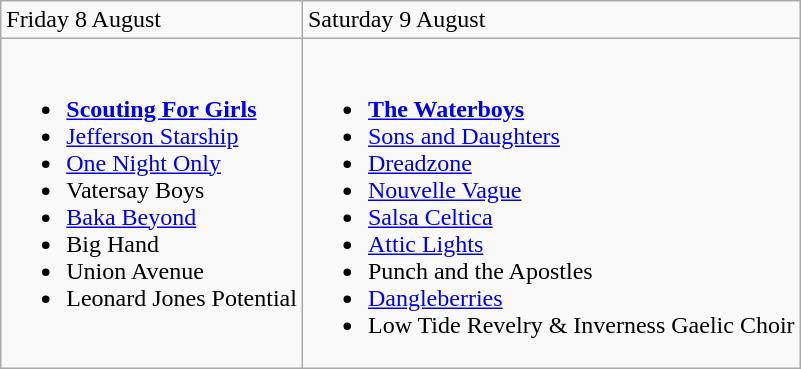<table class="wikitable">
<tr>
<td>Friday 8 August</td>
<td>Saturday 9 August</td>
</tr>
<tr valign="top">
<td><br><ul><li><strong><a href='#'>Scouting For Girls</a></strong></li><li><a href='#'>Jefferson Starship</a></li><li><a href='#'>One Night Only</a></li><li>Vatersay Boys</li><li><a href='#'>Baka Beyond</a></li><li>Big Hand</li><li>Union Avenue</li><li>Leonard Jones Potential</li></ul></td>
<td><br><ul><li><strong><a href='#'>The Waterboys</a></strong></li><li><a href='#'>Sons and Daughters</a></li><li><a href='#'>Dreadzone</a></li><li><a href='#'>Nouvelle Vague</a></li><li><a href='#'>Salsa Celtica</a></li><li><a href='#'>Attic Lights</a></li><li>Punch and the Apostles</li><li><a href='#'>Dangleberries</a></li><li>Low Tide Revelry & Inverness Gaelic Choir</li></ul></td>
</tr>
</table>
